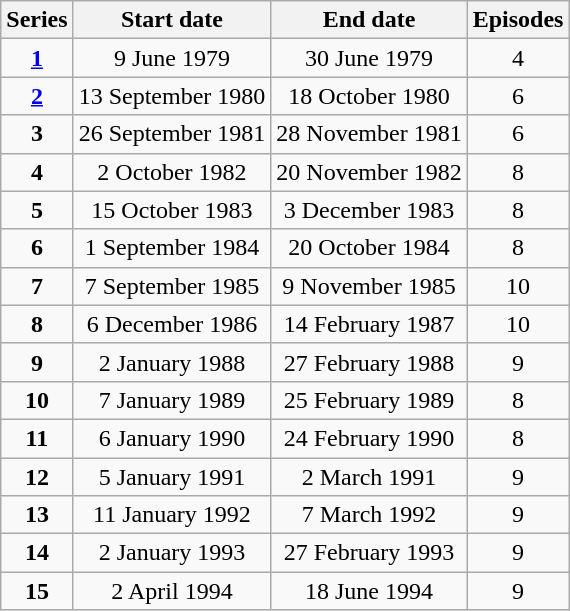<table class="wikitable" style="text-align:center;">
<tr>
<th>Series</th>
<th>Start date</th>
<th>End date</th>
<th>Episodes</th>
</tr>
<tr>
<td><strong><a href='#'>1</a></strong></td>
<td>9 June 1979</td>
<td>30 June 1979</td>
<td>4</td>
</tr>
<tr>
<td><strong><a href='#'>2</a></strong></td>
<td>13 September 1980</td>
<td>18 October 1980</td>
<td>6</td>
</tr>
<tr>
<td><strong>3</strong></td>
<td>26 September 1981</td>
<td>28 November 1981</td>
<td>6</td>
</tr>
<tr>
<td><strong>4</strong></td>
<td>2 October 1982</td>
<td>20 November 1982</td>
<td>8</td>
</tr>
<tr>
<td><strong>5</strong></td>
<td>15 October 1983</td>
<td>3 December 1983</td>
<td>8</td>
</tr>
<tr>
<td><strong>6</strong></td>
<td>1 September 1984</td>
<td>20 October 1984</td>
<td>8</td>
</tr>
<tr>
<td><strong>7</strong></td>
<td>7 September 1985</td>
<td>9 November 1985</td>
<td>10</td>
</tr>
<tr>
<td><strong>8</strong></td>
<td>6 December 1986</td>
<td>14 February 1987</td>
<td>10</td>
</tr>
<tr>
<td><strong>9</strong></td>
<td>2 January 1988</td>
<td>27 February 1988</td>
<td>9</td>
</tr>
<tr>
<td><strong>10</strong></td>
<td>7 January 1989</td>
<td>25 February 1989</td>
<td>8</td>
</tr>
<tr>
<td><strong>11</strong></td>
<td>6 January 1990</td>
<td>24 February 1990</td>
<td>8</td>
</tr>
<tr>
<td><strong>12</strong></td>
<td>5 January 1991</td>
<td>2 March 1991</td>
<td>9</td>
</tr>
<tr>
<td><strong>13</strong></td>
<td>11 January 1992</td>
<td>7 March 1992</td>
<td>9</td>
</tr>
<tr>
<td><strong>14</strong></td>
<td>2 January 1993</td>
<td>27 February 1993</td>
<td>9</td>
</tr>
<tr>
<td><strong>15</strong></td>
<td>2 April 1994</td>
<td>18 June 1994</td>
<td>9</td>
</tr>
</table>
